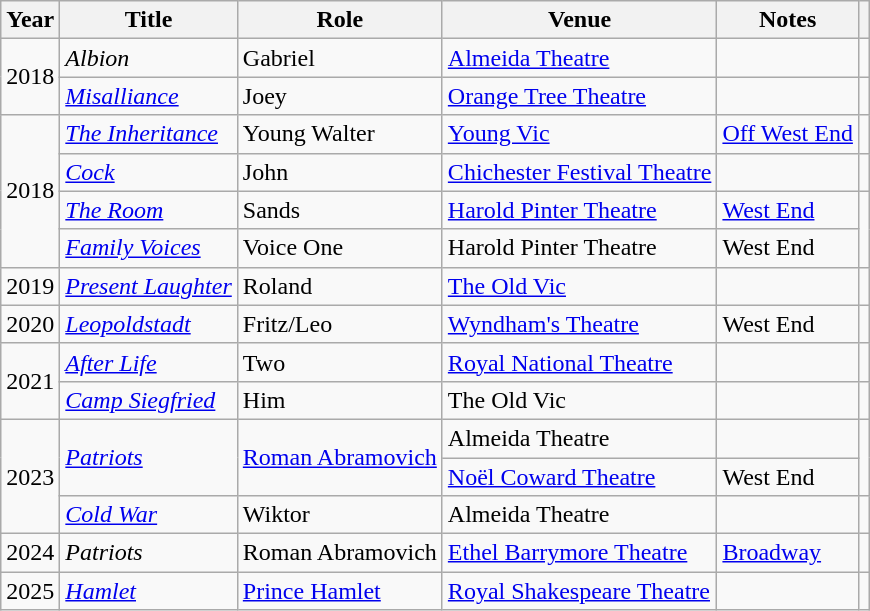<table class="wikitable plainrowheaders sortable">
<tr>
<th>Year</th>
<th>Title</th>
<th>Role</th>
<th>Venue</th>
<th class="unsortable">Notes</th>
<th class="unsortable"></th>
</tr>
<tr>
<td rowspan="2">2018</td>
<td><em>Albion</em></td>
<td>Gabriel</td>
<td><a href='#'>Almeida Theatre</a></td>
<td></td>
<td></td>
</tr>
<tr>
<td><em><a href='#'>Misalliance</a></em></td>
<td>Joey</td>
<td><a href='#'>Orange Tree Theatre</a></td>
<td></td>
<td></td>
</tr>
<tr>
<td rowspan="4">2018</td>
<td><em><a href='#'>The Inheritance</a></em></td>
<td>Young Walter</td>
<td><a href='#'>Young Vic</a></td>
<td><a href='#'>Off West End</a></td>
<td></td>
</tr>
<tr>
<td><em><a href='#'>Cock</a></em></td>
<td>John</td>
<td><a href='#'>Chichester Festival Theatre</a></td>
<td></td>
<td></td>
</tr>
<tr>
<td><em><a href='#'>The Room</a></em></td>
<td>Sands</td>
<td><a href='#'>Harold Pinter Theatre</a></td>
<td><a href='#'>West End</a></td>
<td rowspan="2"></td>
</tr>
<tr>
<td><em><a href='#'>Family Voices</a></em></td>
<td>Voice One</td>
<td>Harold Pinter Theatre</td>
<td>West End</td>
</tr>
<tr>
<td>2019</td>
<td><em><a href='#'>Present Laughter</a></em></td>
<td>Roland</td>
<td><a href='#'>The Old Vic</a></td>
<td></td>
<td></td>
</tr>
<tr>
<td>2020</td>
<td><em><a href='#'>Leopoldstadt</a></em></td>
<td>Fritz/Leo</td>
<td><a href='#'>Wyndham's Theatre</a></td>
<td>West End</td>
<td></td>
</tr>
<tr>
<td rowspan="2">2021</td>
<td><em><a href='#'>After Life</a></em></td>
<td>Two</td>
<td><a href='#'>Royal National Theatre</a></td>
<td></td>
<td></td>
</tr>
<tr>
<td><em><a href='#'>Camp Siegfried</a></em></td>
<td>Him</td>
<td>The Old Vic</td>
<td></td>
<td></td>
</tr>
<tr>
<td rowspan="3">2023</td>
<td rowspan="2"><em><a href='#'>Patriots</a></em></td>
<td rowspan="2"><a href='#'>Roman Abramovich</a></td>
<td>Almeida Theatre</td>
<td></td>
<td rowspan="2"></td>
</tr>
<tr>
<td><a href='#'>Noël Coward Theatre</a></td>
<td>West End</td>
</tr>
<tr>
<td><em><a href='#'>Cold War</a></em></td>
<td>Wiktor</td>
<td>Almeida Theatre</td>
<td></td>
<td></td>
</tr>
<tr>
<td>2024</td>
<td><em>Patriots</em></td>
<td>Roman Abramovich</td>
<td><a href='#'>Ethel Barrymore Theatre</a></td>
<td><a href='#'>Broadway</a></td>
<td></td>
</tr>
<tr>
<td>2025</td>
<td><em><a href='#'>Hamlet</a></em></td>
<td><a href='#'>Prince Hamlet</a></td>
<td><a href='#'>Royal Shakespeare Theatre</a></td>
<td></td>
<td></td>
</tr>
</table>
